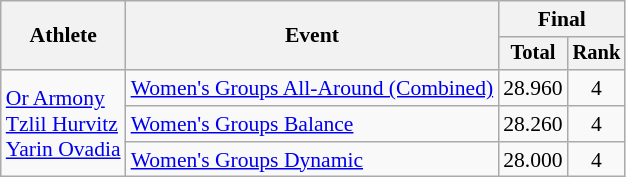<table class="wikitable" style="font-size:90%">
<tr>
<th rowspan="2">Athlete</th>
<th rowspan="2">Event</th>
<th colspan="2">Final</th>
</tr>
<tr style="font-size:95%">
<th>Total</th>
<th>Rank</th>
</tr>
<tr align=center>
<td rowspan="3" align=left><a href='#'>Or Armony</a><br><a href='#'>Tzlil Hurvitz</a><br><a href='#'>Yarin Ovadia</a></td>
<td align=left><a href='#'>Women's Groups 
All-Around (Combined)</a></td>
<td>28.960</td>
<td>4</td>
</tr>
<tr align=center>
<td align=left><a href='#'>Women's Groups Balance</a></td>
<td>28.260</td>
<td>4</td>
</tr>
<tr align=center>
<td align=left><a href='#'>Women's Groups Dynamic</a></td>
<td>28.000</td>
<td>4</td>
</tr>
</table>
